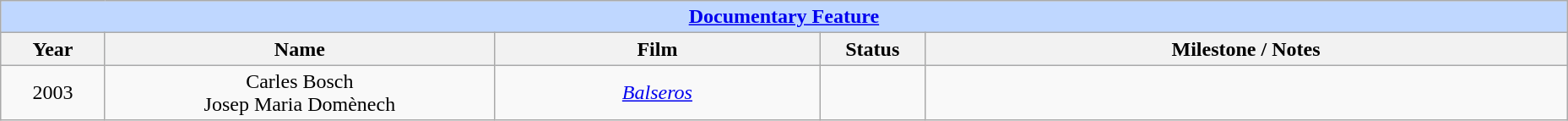<table class="wikitable" style="text-align: center">
<tr ---- bgcolor="#bfd7ff">
<td colspan=5 align=center><strong><a href='#'>Documentary Feature</a></strong></td>
</tr>
<tr ---- bgcolor="#ebf5ff">
<th width="75">Year</th>
<th width="300">Name</th>
<th width="250">Film</th>
<th width="75">Status</th>
<th width="500">Milestone / Notes</th>
</tr>
<tr>
<td style="text-align: center">2003</td>
<td>Carles Bosch<br>Josep Maria Domènech</td>
<td><em><a href='#'>Balseros</a></em></td>
<td></td>
<td></td>
</tr>
</table>
